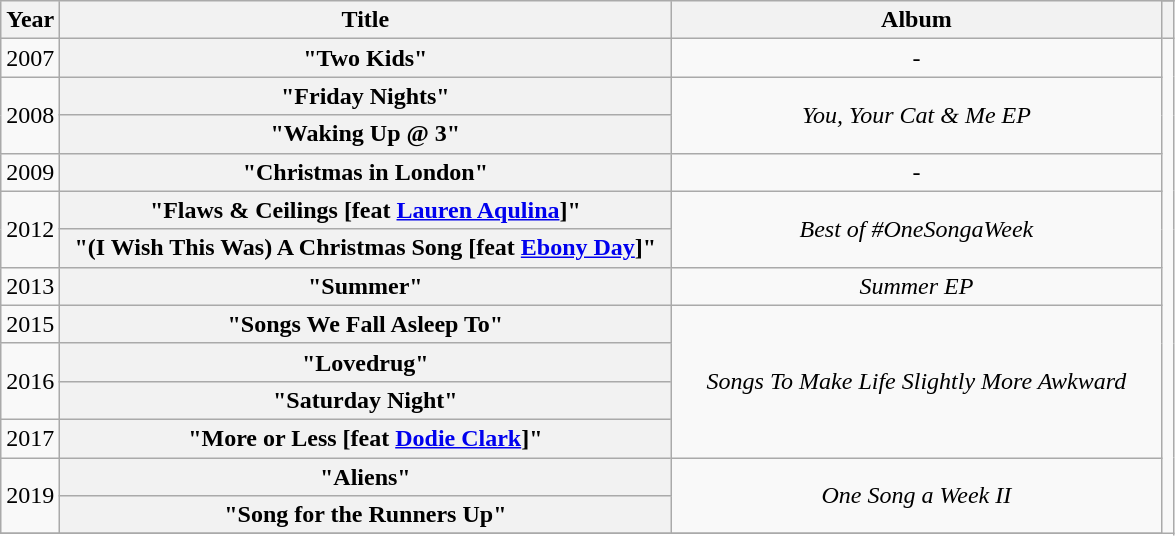<table class="wikitable plainrowheaders" style="text-align:center;">
<tr>
<th scope="col" rowspan="2" style="width:1em;">Year</th>
<th scope="col" rowspan="2" style="width:25em;">Title</th>
<th scope="col" rowspan="2" style="width:20em;">Album</th>
</tr>
<tr>
<th></th>
</tr>
<tr>
<td rowspan="1">2007</td>
<th scope="row">"Two Kids"</th>
<td><em>-</em></td>
</tr>
<tr>
<td rowspan="2">2008</td>
<th scope="row">"Friday Nights"</th>
<td rowspan="2"><em>You, Your Cat & Me EP</em></td>
</tr>
<tr>
<th scope="row">"Waking Up @ 3"</th>
</tr>
<tr>
<td rowspan="1">2009</td>
<th scope="row">"Christmas in London"</th>
<td><em>-</em></td>
</tr>
<tr>
<td rowspan="2">2012</td>
<th scope="row">"Flaws & Ceilings [feat <a href='#'>Lauren Aqulina</a>]"</th>
<td rowspan="2"><em>Best of #OneSongaWeek</em></td>
</tr>
<tr>
<th scope="row">"(I Wish This Was) A Christmas Song [feat <a href='#'>Ebony Day</a>]"</th>
</tr>
<tr>
<td rowspan="1">2013</td>
<th scope="row">"Summer"</th>
<td><em>Summer EP</em></td>
</tr>
<tr>
<td rowspan="1">2015</td>
<th scope="row">"Songs We Fall Asleep To"</th>
<td rowspan="4"><em>Songs To Make Life Slightly More Awkward</em></td>
</tr>
<tr>
<td rowspan="2">2016</td>
<th scope="row">"Lovedrug"</th>
</tr>
<tr>
<th scope="row">"Saturday Night"</th>
</tr>
<tr>
<td rowspan="1">2017</td>
<th scope="row">"More or Less [feat <a href='#'>Dodie Clark</a>]"</th>
</tr>
<tr>
<td rowspan="2">2019</td>
<th scope="row">"Aliens"</th>
<td rowspan="2"><em>One Song a Week II</em></td>
</tr>
<tr>
<th scope="row">"Song for the Runners Up"</th>
</tr>
<tr>
</tr>
</table>
